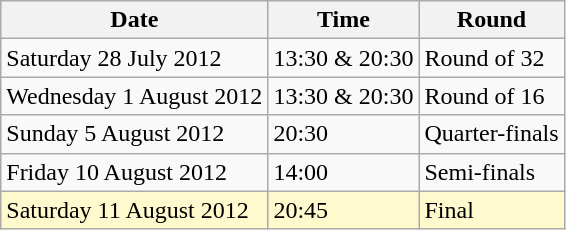<table class="wikitable">
<tr>
<th>Date</th>
<th>Time</th>
<th>Round</th>
</tr>
<tr>
<td>Saturday 28 July 2012</td>
<td>13:30 & 20:30</td>
<td>Round of 32</td>
</tr>
<tr>
<td>Wednesday 1 August 2012</td>
<td>13:30 & 20:30</td>
<td>Round of 16</td>
</tr>
<tr>
<td>Sunday 5 August 2012</td>
<td>20:30</td>
<td>Quarter-finals</td>
</tr>
<tr>
<td>Friday 10 August 2012</td>
<td>14:00</td>
<td>Semi-finals</td>
</tr>
<tr>
<td style=background:lemonchiffon>Saturday 11 August 2012</td>
<td style=background:lemonchiffon>20:45</td>
<td style=background:lemonchiffon>Final</td>
</tr>
</table>
